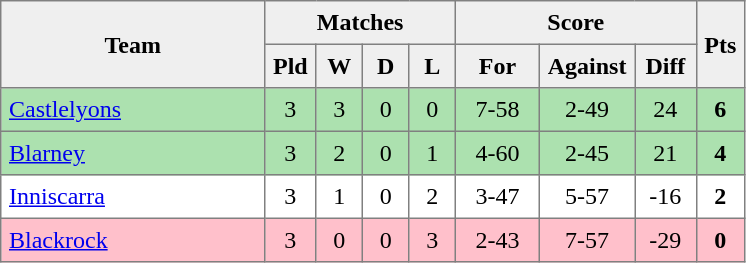<table style=border-collapse:collapse border=1 cellspacing=0 cellpadding=5>
<tr align=center bgcolor=#efefef>
<th rowspan=2 width=165>Team</th>
<th colspan=4>Matches</th>
<th colspan=3>Score</th>
<th rowspan=2width=20>Pts</th>
</tr>
<tr align=center bgcolor=#efefef>
<th width=20>Pld</th>
<th width=20>W</th>
<th width=20>D</th>
<th width=20>L</th>
<th width=45>For</th>
<th width=45>Against</th>
<th width=30>Diff</th>
</tr>
<tr align=center style="background:#ACE1AF;">
<td style="text-align:left;"><a href='#'>Castlelyons</a></td>
<td>3</td>
<td>3</td>
<td>0</td>
<td>0</td>
<td>7-58</td>
<td>2-49</td>
<td>24</td>
<td><strong>6</strong></td>
</tr>
<tr align=center  style="background:#ACE1AF;">
<td style="text-align:left;"><a href='#'>Blarney</a></td>
<td>3</td>
<td>2</td>
<td>0</td>
<td>1</td>
<td>4-60</td>
<td>2-45</td>
<td>21</td>
<td><strong>4</strong></td>
</tr>
<tr align=center>
<td style="text-align:left;"><a href='#'>Inniscarra</a></td>
<td>3</td>
<td>1</td>
<td>0</td>
<td>2</td>
<td>3-47</td>
<td>5-57</td>
<td>-16</td>
<td><strong>2</strong></td>
</tr>
<tr align=center style="background:#FFC0CB;">
<td style="text-align:left;"><a href='#'>Blackrock</a></td>
<td>3</td>
<td>0</td>
<td>0</td>
<td>3</td>
<td>2-43</td>
<td>7-57</td>
<td>-29</td>
<td><strong>0</strong></td>
</tr>
</table>
